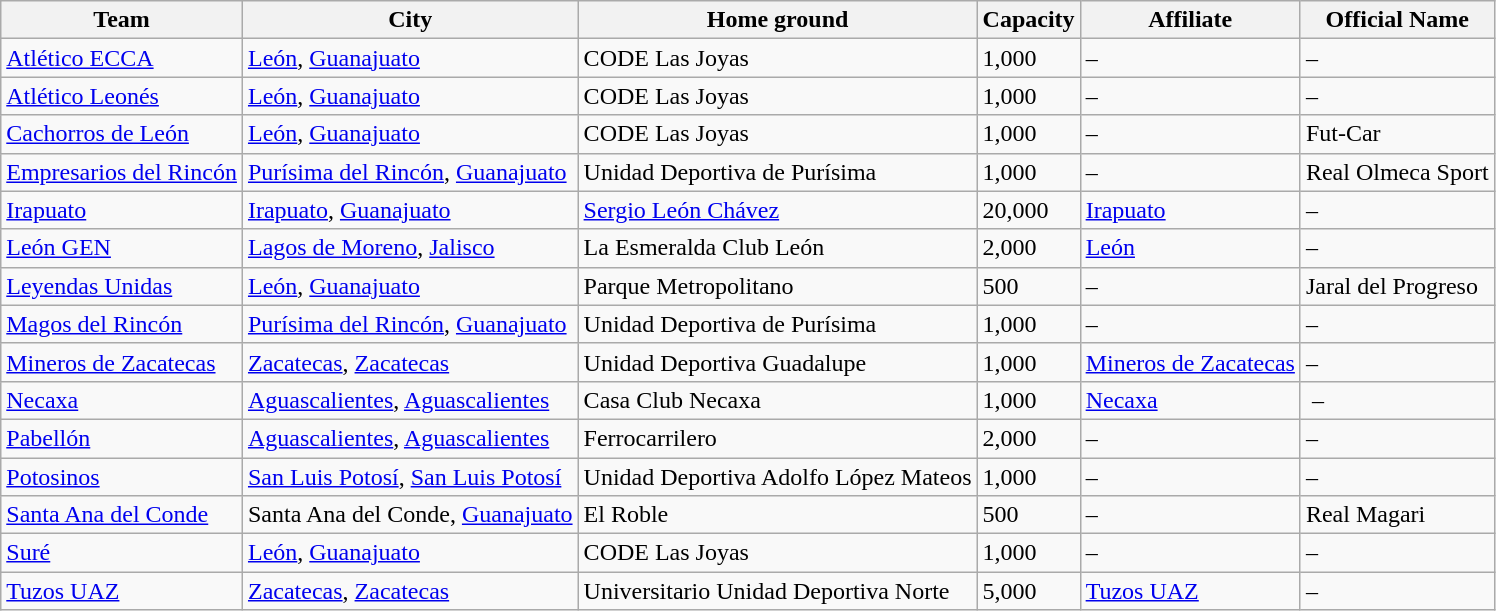<table class="wikitable sortable">
<tr>
<th>Team</th>
<th>City</th>
<th>Home ground</th>
<th>Capacity</th>
<th>Affiliate</th>
<th>Official Name</th>
</tr>
<tr>
<td><a href='#'>Atlético ECCA</a></td>
<td><a href='#'>León</a>, <a href='#'>Guanajuato</a></td>
<td>CODE Las Joyas</td>
<td>1,000</td>
<td>–</td>
<td>–</td>
</tr>
<tr>
<td><a href='#'>Atlético Leonés</a></td>
<td><a href='#'>León</a>, <a href='#'>Guanajuato</a></td>
<td>CODE Las Joyas</td>
<td>1,000</td>
<td>–</td>
<td>–</td>
</tr>
<tr>
<td><a href='#'>Cachorros de León</a></td>
<td><a href='#'>León</a>, <a href='#'>Guanajuato</a></td>
<td>CODE Las Joyas</td>
<td>1,000</td>
<td>–</td>
<td>Fut-Car</td>
</tr>
<tr>
<td><a href='#'>Empresarios del Rincón</a></td>
<td><a href='#'>Purísima del Rincón</a>, <a href='#'>Guanajuato</a></td>
<td>Unidad Deportiva de Purísima</td>
<td>1,000</td>
<td>–</td>
<td>Real Olmeca Sport</td>
</tr>
<tr>
<td><a href='#'>Irapuato</a></td>
<td><a href='#'>Irapuato</a>, <a href='#'>Guanajuato</a></td>
<td><a href='#'>Sergio León Chávez</a></td>
<td>20,000</td>
<td><a href='#'>Irapuato</a></td>
<td>–</td>
</tr>
<tr>
<td><a href='#'>León GEN</a></td>
<td><a href='#'>Lagos de Moreno</a>, <a href='#'>Jalisco</a></td>
<td>La Esmeralda Club León</td>
<td>2,000</td>
<td><a href='#'>León</a></td>
<td>–</td>
</tr>
<tr>
<td><a href='#'>Leyendas Unidas</a></td>
<td><a href='#'>León</a>, <a href='#'>Guanajuato</a></td>
<td>Parque Metropolitano</td>
<td>500</td>
<td>–</td>
<td>Jaral del Progreso</td>
</tr>
<tr>
<td><a href='#'>Magos del Rincón</a></td>
<td><a href='#'>Purísima del Rincón</a>, <a href='#'>Guanajuato</a></td>
<td>Unidad Deportiva de Purísima</td>
<td>1,000</td>
<td>–</td>
<td>–</td>
</tr>
<tr>
<td><a href='#'>Mineros de Zacatecas</a></td>
<td><a href='#'>Zacatecas</a>, <a href='#'>Zacatecas</a></td>
<td>Unidad Deportiva Guadalupe</td>
<td>1,000</td>
<td><a href='#'>Mineros de Zacatecas</a></td>
<td>–</td>
</tr>
<tr>
<td><a href='#'>Necaxa</a></td>
<td><a href='#'>Aguascalientes</a>, <a href='#'>Aguascalientes</a></td>
<td>Casa Club Necaxa</td>
<td>1,000</td>
<td><a href='#'>Necaxa</a></td>
<td> –</td>
</tr>
<tr>
<td><a href='#'>Pabellón</a></td>
<td><a href='#'>Aguascalientes</a>, <a href='#'>Aguascalientes</a></td>
<td>Ferrocarrilero</td>
<td>2,000</td>
<td>–</td>
<td>–</td>
</tr>
<tr>
<td><a href='#'>Potosinos</a></td>
<td><a href='#'>San Luis Potosí</a>, <a href='#'>San Luis Potosí</a></td>
<td>Unidad Deportiva Adolfo López Mateos</td>
<td>1,000</td>
<td>–</td>
<td>–</td>
</tr>
<tr>
<td><a href='#'>Santa Ana del Conde</a></td>
<td>Santa Ana del Conde, <a href='#'>Guanajuato</a></td>
<td>El Roble</td>
<td>500</td>
<td>–</td>
<td>Real Magari</td>
</tr>
<tr>
<td><a href='#'>Suré</a></td>
<td><a href='#'>León</a>, <a href='#'>Guanajuato</a></td>
<td>CODE Las Joyas</td>
<td>1,000</td>
<td>–</td>
<td>–</td>
</tr>
<tr>
<td><a href='#'>Tuzos UAZ</a></td>
<td><a href='#'>Zacatecas</a>, <a href='#'>Zacatecas</a></td>
<td>Universitario Unidad Deportiva Norte</td>
<td>5,000</td>
<td><a href='#'>Tuzos UAZ</a></td>
<td>–</td>
</tr>
</table>
